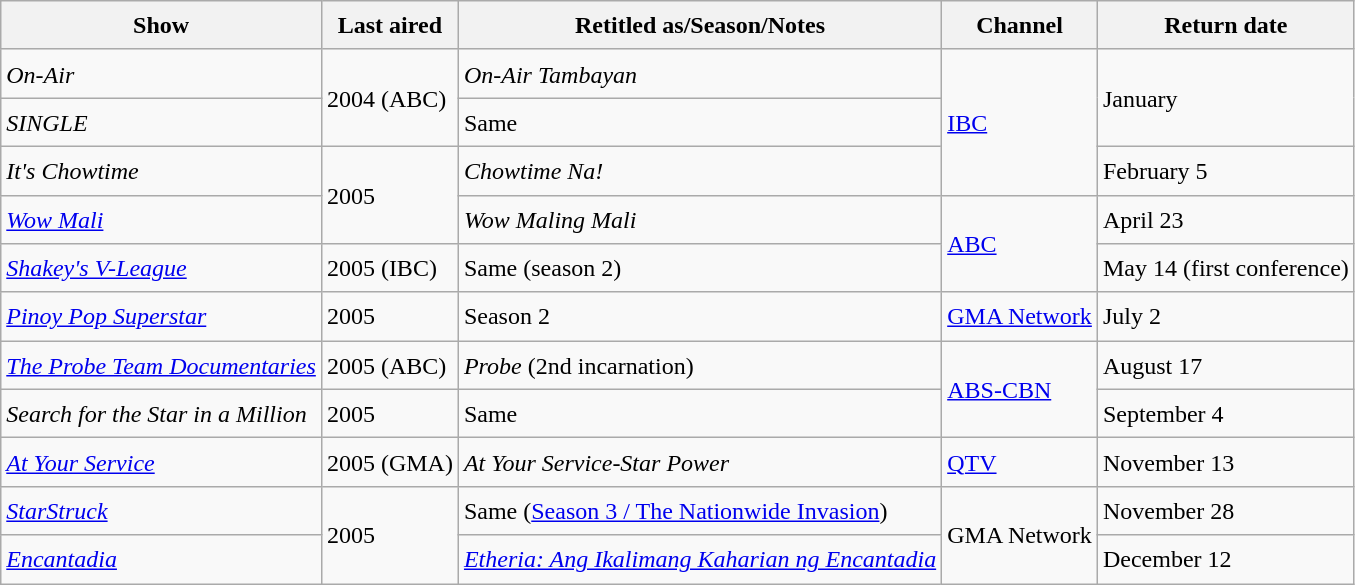<table class="wikitable" style="text-align:left; line-height:25px; width:auto;">
<tr>
<th>Show</th>
<th>Last aired</th>
<th>Retitled as/Season/Notes</th>
<th>Channel</th>
<th>Return date</th>
</tr>
<tr>
<td><em>On-Air</em></td>
<td rowspan="2">2004 (ABC)</td>
<td><em>On-Air Tambayan</em></td>
<td rowspan="3"><a href='#'>IBC</a></td>
<td rowspan="2">January</td>
</tr>
<tr>
<td><em>SINGLE</em></td>
<td>Same</td>
</tr>
<tr>
<td><em>It's Chowtime</em></td>
<td rowspan="2">2005</td>
<td><em>Chowtime Na!</em></td>
<td>February 5</td>
</tr>
<tr>
<td><em><a href='#'>Wow Mali</a></em></td>
<td><em>Wow Maling Mali</em></td>
<td rowspan="2"><a href='#'>ABC</a></td>
<td>April 23</td>
</tr>
<tr>
<td><em><a href='#'>Shakey's V-League</a></em></td>
<td>2005 (IBC)</td>
<td>Same (season 2)</td>
<td>May 14 (first conference)</td>
</tr>
<tr>
<td><em><a href='#'>Pinoy Pop Superstar</a></em></td>
<td>2005</td>
<td>Season 2</td>
<td><a href='#'>GMA Network</a></td>
<td>July 2</td>
</tr>
<tr>
<td><em><a href='#'>The Probe Team Documentaries</a></em></td>
<td>2005 (ABC)</td>
<td><em>Probe</em> (2nd incarnation)</td>
<td rowspan="2"><a href='#'>ABS-CBN</a></td>
<td>August 17</td>
</tr>
<tr>
<td><em>Search for the Star in a Million</em></td>
<td>2005</td>
<td>Same</td>
<td>September 4</td>
</tr>
<tr>
<td><em><a href='#'>At Your Service</a></em></td>
<td>2005 (GMA)</td>
<td><em>At Your Service-Star Power</em></td>
<td><a href='#'>QTV</a></td>
<td>November 13</td>
</tr>
<tr>
<td><em><a href='#'>StarStruck</a></em></td>
<td rowspan="2">2005</td>
<td>Same (<a href='#'>Season 3 / The Nationwide Invasion</a>)</td>
<td rowspan="2">GMA Network</td>
<td>November 28</td>
</tr>
<tr>
<td><em><a href='#'>Encantadia</a></em></td>
<td><em><a href='#'>Etheria: Ang Ikalimang Kaharian ng Encantadia</a></em></td>
<td>December 12</td>
</tr>
</table>
